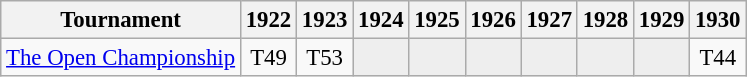<table class="wikitable" style="font-size:95%;text-align:center;">
<tr>
<th>Tournament</th>
<th>1922</th>
<th>1923</th>
<th>1924</th>
<th>1925</th>
<th>1926</th>
<th>1927</th>
<th>1928</th>
<th>1929</th>
<th>1930</th>
</tr>
<tr>
<td align=left><a href='#'>The Open Championship</a></td>
<td>T49</td>
<td>T53</td>
<td style="background:#eeeeee;"></td>
<td style="background:#eeeeee;"></td>
<td style="background:#eeeeee;"></td>
<td style="background:#eeeeee;"></td>
<td style="background:#eeeeee;"></td>
<td style="background:#eeeeee;"></td>
<td>T44</td>
</tr>
</table>
